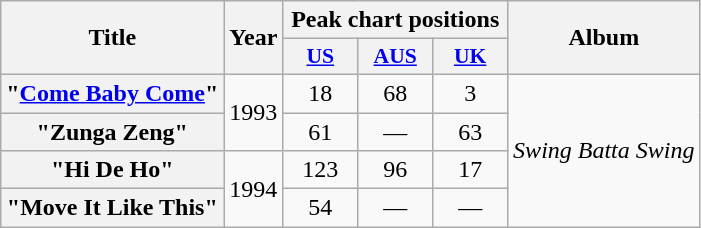<table class="wikitable plainrowheaders" style="text-align:center;">
<tr>
<th scope="col" rowspan="2">Title</th>
<th scope="col" rowspan="2">Year</th>
<th scope="col" colspan="3">Peak chart positions</th>
<th scope="col" rowspan="2">Album</th>
</tr>
<tr>
<th scope="col" style="width:3em;font-size:90%;"><a href='#'>US</a></th>
<th scope="col" style="width:3em;font-size:90%;"><a href='#'>AUS</a><br></th>
<th scope="col" style="width:3em;font-size:90%;"><a href='#'>UK</a><br></th>
</tr>
<tr>
<th scope="row">"<a href='#'>Come Baby Come</a>"</th>
<td rowspan="2">1993</td>
<td>18</td>
<td>68</td>
<td>3</td>
<td rowspan="4"><em>Swing Batta Swing</em></td>
</tr>
<tr>
<th scope="row">"Zunga Zeng"</th>
<td>61</td>
<td>—</td>
<td>63</td>
</tr>
<tr>
<th scope="row">"Hi De Ho"</th>
<td rowspan="2">1994</td>
<td>123</td>
<td>96</td>
<td>17</td>
</tr>
<tr>
<th scope="row">"Move It Like This"</th>
<td>54</td>
<td>—</td>
<td>—</td>
</tr>
</table>
